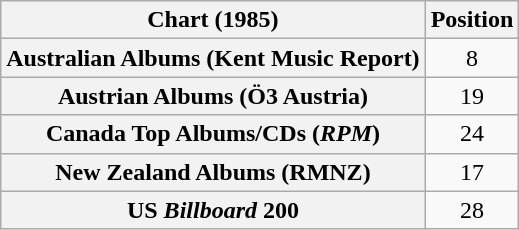<table class="wikitable sortable plainrowheaders" style="text-align:center">
<tr>
<th scope="col">Chart (1985)</th>
<th scope="col">Position</th>
</tr>
<tr>
<th scope="row">Australian Albums (Kent Music Report)</th>
<td>8</td>
</tr>
<tr>
<th scope="row">Austrian Albums (Ö3 Austria)</th>
<td>19</td>
</tr>
<tr>
<th scope="row">Canada Top Albums/CDs (<em>RPM</em>)</th>
<td>24</td>
</tr>
<tr>
<th scope="row">New Zealand Albums (RMNZ)</th>
<td>17</td>
</tr>
<tr>
<th scope="row">US <em>Billboard</em> 200</th>
<td>28</td>
</tr>
</table>
